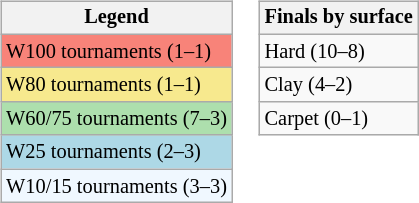<table>
<tr valign=top>
<td><br><table class=wikitable style="font-size:85%">
<tr>
<th>Legend</th>
</tr>
<tr style="background:#f88379;">
<td>W100 tournaments (1–1)</td>
</tr>
<tr style="background:#f7e98e;">
<td>W80 tournaments (1–1)</td>
</tr>
<tr style="background:#addfad;">
<td>W60/75 tournaments (7–3)</td>
</tr>
<tr style="background:lightblue;">
<td>W25 tournaments (2–3)</td>
</tr>
<tr style="background:#f0f8ff;">
<td>W10/15 tournaments (3–3)</td>
</tr>
</table>
</td>
<td><br><table class=wikitable style="font-size:85%">
<tr>
<th>Finals by surface</th>
</tr>
<tr>
<td>Hard (10–8)</td>
</tr>
<tr>
<td>Clay (4–2)</td>
</tr>
<tr>
<td>Carpet (0–1)</td>
</tr>
</table>
</td>
</tr>
</table>
